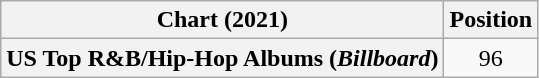<table class="wikitable plainrowheaders" style="text-align:center">
<tr>
<th scope="col">Chart (2021)</th>
<th scope="col">Position</th>
</tr>
<tr>
<th scope="row">US Top R&B/Hip-Hop Albums (<em>Billboard</em>)</th>
<td>96</td>
</tr>
</table>
